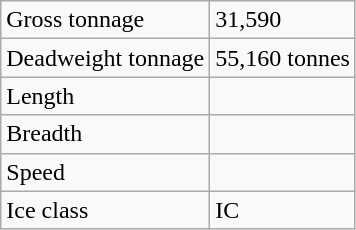<table class="sortable wikitable">
<tr>
<td>Gross tonnage</td>
<td>31,590</td>
</tr>
<tr>
<td>Deadweight tonnage</td>
<td>55,160 tonnes</td>
</tr>
<tr>
<td>Length</td>
<td></td>
</tr>
<tr>
<td>Breadth</td>
<td></td>
</tr>
<tr>
<td>Speed</td>
<td></td>
</tr>
<tr>
<td>Ice class</td>
<td>IC</td>
</tr>
</table>
